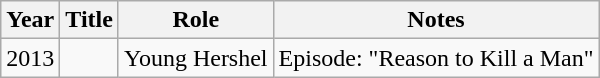<table class="wikitable sortable plainrowheaders">
<tr>
<th scope="col">Year</th>
<th scope="col">Title</th>
<th scope="col">Role</th>
<th scope="col" class="unsortable">Notes</th>
</tr>
<tr>
<td>2013</td>
<td scope="row"><em></em></td>
<td>Young Hershel</td>
<td>Episode: "Reason to Kill a Man"</td>
</tr>
</table>
